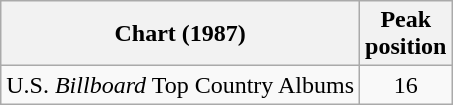<table class="wikitable">
<tr>
<th>Chart (1987)</th>
<th>Peak<br>position</th>
</tr>
<tr>
<td>U.S. <em>Billboard</em> Top Country Albums</td>
<td align="center">16</td>
</tr>
</table>
